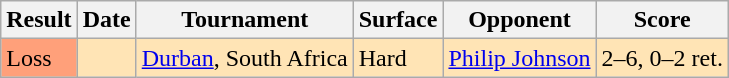<table class="sortable wikitable">
<tr>
<th>Result</th>
<th>Date</th>
<th>Tournament</th>
<th>Surface</th>
<th>Opponent</th>
<th class="unsortable">Score</th>
</tr>
<tr style="background:moccasin;">
<td bgcolor=FFA07A>Loss</td>
<td></td>
<td><a href='#'>Durban</a>, South Africa</td>
<td>Hard</td>
<td> <a href='#'>Philip Johnson</a></td>
<td>2–6, 0–2 ret.</td>
</tr>
</table>
